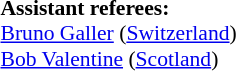<table width=50% style="font-size: 90%">
<tr>
<td><br><strong>Assistant referees:</strong>
<br><a href='#'>Bruno Galler</a> (<a href='#'>Switzerland</a>)
<br><a href='#'>Bob Valentine</a> (<a href='#'>Scotland</a>)</td>
</tr>
</table>
